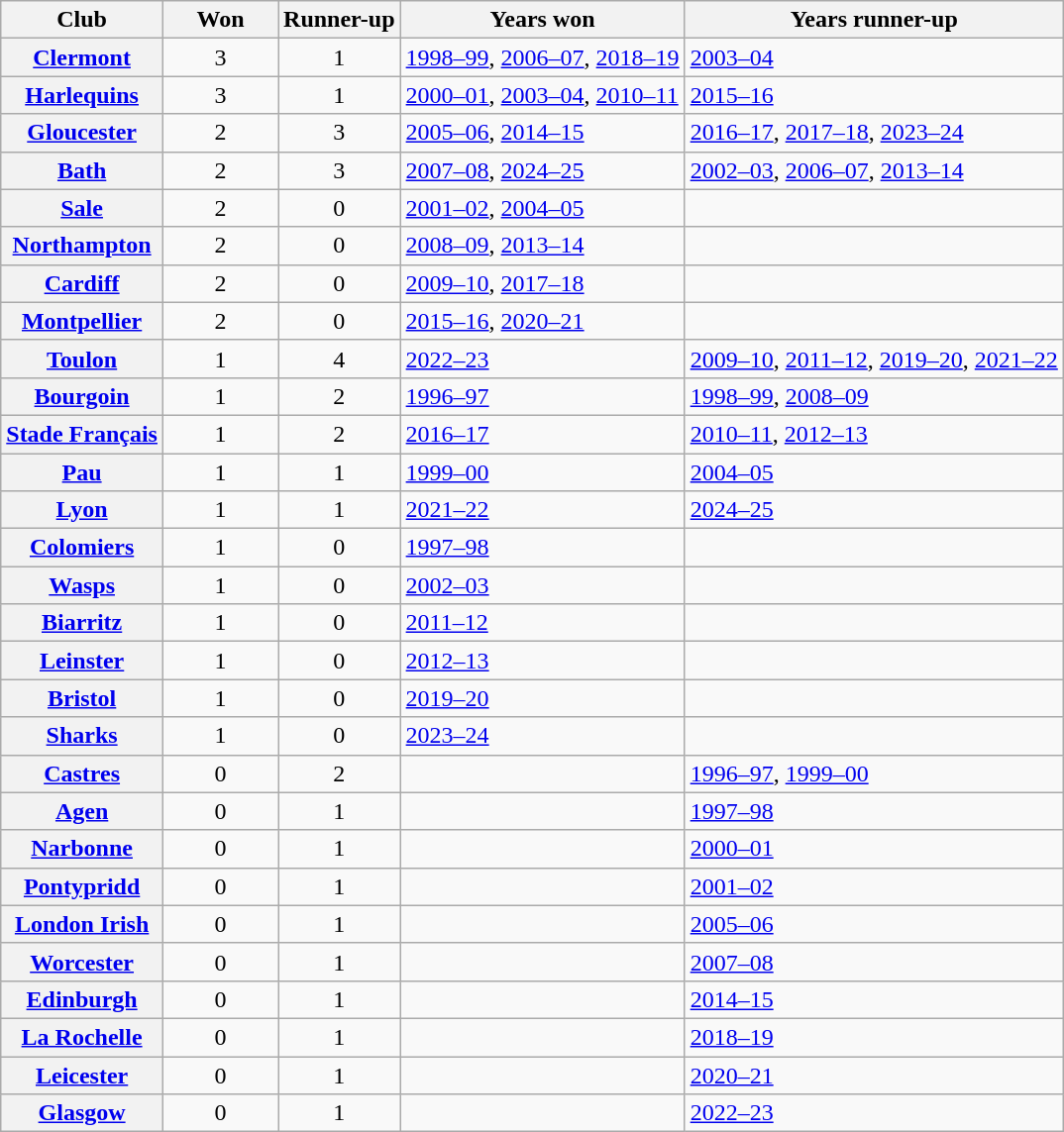<table class="wikitable plainrowheaders sortable">
<tr>
<th scope=col>Club</th>
<th width=70>Won</th>
<th scope=col>Runner-up</th>
<th scope=col>Years won</th>
<th scope=col>Years runner-up</th>
</tr>
<tr>
<th scope=row> <a href='#'>Clermont</a></th>
<td align=center>3</td>
<td align=center>1</td>
<td><a href='#'>1998–99</a>, <a href='#'>2006–07</a>, <a href='#'>2018–19</a></td>
<td><a href='#'>2003–04</a></td>
</tr>
<tr>
<th scope=row> <a href='#'>Harlequins</a></th>
<td align=center>3</td>
<td align=center>1</td>
<td><a href='#'>2000–01</a>, <a href='#'>2003–04</a>, <a href='#'>2010–11</a></td>
<td><a href='#'>2015–16</a></td>
</tr>
<tr>
<th scope=row> <a href='#'>Gloucester</a></th>
<td align=center>2</td>
<td align=center>3</td>
<td><a href='#'>2005–06</a>, <a href='#'>2014–15</a></td>
<td><a href='#'>2016–17</a>, <a href='#'>2017–18</a>, <a href='#'>2023–24</a></td>
</tr>
<tr>
<th scope=row> <a href='#'>Bath</a></th>
<td align=center>2</td>
<td align=center>3</td>
<td><a href='#'>2007–08</a>, <a href='#'>2024–25</a></td>
<td><a href='#'>2002–03</a>, <a href='#'>2006–07</a>, <a href='#'>2013–14</a></td>
</tr>
<tr>
<th scope=row> <a href='#'>Sale</a></th>
<td align=center>2</td>
<td align=center>0</td>
<td><a href='#'>2001–02</a>, <a href='#'>2004–05</a></td>
<td></td>
</tr>
<tr>
<th scope=row> <a href='#'>Northampton</a></th>
<td align=center>2</td>
<td align=center>0</td>
<td><a href='#'>2008–09</a>, <a href='#'>2013–14</a></td>
<td></td>
</tr>
<tr>
<th scope=row> <a href='#'>Cardiff</a></th>
<td align=center>2</td>
<td align=center>0</td>
<td><a href='#'>2009–10</a>, <a href='#'>2017–18</a></td>
<td></td>
</tr>
<tr>
<th scope=row> <a href='#'>Montpellier</a></th>
<td align=center>2</td>
<td align=center>0</td>
<td><a href='#'>2015–16</a>, <a href='#'>2020–21</a></td>
<td></td>
</tr>
<tr>
<th scope=row> <a href='#'>Toulon</a></th>
<td align=center>1</td>
<td align=center>4</td>
<td><a href='#'>2022–23</a></td>
<td><a href='#'>2009–10</a>, <a href='#'>2011–12</a>, <a href='#'>2019–20</a>, <a href='#'>2021–22</a></td>
</tr>
<tr>
<th scope=row> <a href='#'>Bourgoin</a></th>
<td align=center>1</td>
<td align=center>2</td>
<td><a href='#'>1996–97</a></td>
<td><a href='#'>1998–99</a>, <a href='#'>2008–09</a></td>
</tr>
<tr>
<th scope=row> <a href='#'>Stade Français</a></th>
<td align=center>1</td>
<td align=center>2</td>
<td><a href='#'>2016–17</a></td>
<td><a href='#'>2010–11</a>, <a href='#'>2012–13</a></td>
</tr>
<tr>
<th scope=row> <a href='#'>Pau</a></th>
<td align=center>1</td>
<td align=center>1</td>
<td><a href='#'>1999–00</a></td>
<td><a href='#'>2004–05</a></td>
</tr>
<tr>
<th scope=row> <a href='#'>Lyon</a></th>
<td align=center>1</td>
<td align=center>1</td>
<td><a href='#'>2021–22</a></td>
<td><a href='#'>2024–25</a></td>
</tr>
<tr>
<th scope=row> <a href='#'>Colomiers</a></th>
<td align=center>1</td>
<td align=center>0</td>
<td><a href='#'>1997–98</a></td>
<td></td>
</tr>
<tr>
<th scope=row> <a href='#'>Wasps</a></th>
<td align=center>1</td>
<td align=center>0</td>
<td><a href='#'>2002–03</a></td>
<td></td>
</tr>
<tr>
<th scope=row> <a href='#'>Biarritz</a></th>
<td align=center>1</td>
<td align=center>0</td>
<td><a href='#'>2011–12</a></td>
<td></td>
</tr>
<tr>
<th scope=row> <a href='#'>Leinster</a></th>
<td align=center>1</td>
<td align=center>0</td>
<td><a href='#'>2012–13</a></td>
<td></td>
</tr>
<tr>
<th scope=row> <a href='#'>Bristol</a></th>
<td align=center>1</td>
<td align=center>0</td>
<td><a href='#'>2019–20</a></td>
<td></td>
</tr>
<tr>
<th scope=row> <a href='#'>Sharks</a></th>
<td align=center>1</td>
<td align=center>0</td>
<td><a href='#'>2023–24</a></td>
<td></td>
</tr>
<tr>
<th scope=row> <a href='#'>Castres</a></th>
<td align=center>0</td>
<td align=center>2</td>
<td></td>
<td><a href='#'>1996–97</a>, <a href='#'>1999–00</a></td>
</tr>
<tr>
<th scope=row> <a href='#'>Agen</a></th>
<td align=center>0</td>
<td align=center>1</td>
<td></td>
<td><a href='#'>1997–98</a></td>
</tr>
<tr>
<th scope=row> <a href='#'>Narbonne</a></th>
<td align=center>0</td>
<td align=center>1</td>
<td></td>
<td><a href='#'>2000–01</a></td>
</tr>
<tr>
<th scope=row> <a href='#'>Pontypridd</a></th>
<td align=center>0</td>
<td align=center>1</td>
<td></td>
<td><a href='#'>2001–02</a></td>
</tr>
<tr>
<th scope=row> <a href='#'>London Irish</a></th>
<td align=center>0</td>
<td align=center>1</td>
<td></td>
<td><a href='#'>2005–06</a></td>
</tr>
<tr>
<th scope=row> <a href='#'>Worcester</a></th>
<td align=center>0</td>
<td align=center>1</td>
<td></td>
<td><a href='#'>2007–08</a></td>
</tr>
<tr>
<th scope=row> <a href='#'>Edinburgh</a></th>
<td align=center>0</td>
<td align=center>1</td>
<td></td>
<td><a href='#'>2014–15</a></td>
</tr>
<tr>
<th scope=row> <a href='#'>La Rochelle</a></th>
<td align=center>0</td>
<td align=center>1</td>
<td></td>
<td><a href='#'>2018–19</a></td>
</tr>
<tr>
<th scope=row> <a href='#'>Leicester</a></th>
<td align=center>0</td>
<td align=center>1</td>
<td></td>
<td><a href='#'>2020–21</a></td>
</tr>
<tr>
<th scope=row> <a href='#'>Glasgow</a></th>
<td align=center>0</td>
<td align=center>1</td>
<td></td>
<td><a href='#'>2022–23</a></td>
</tr>
</table>
